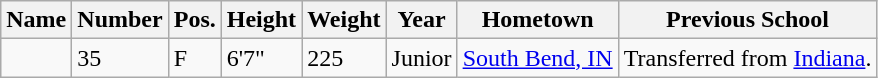<table class="wikitable sortable" border="1">
<tr>
<th>Name</th>
<th>Number</th>
<th>Pos.</th>
<th>Height</th>
<th>Weight</th>
<th>Year</th>
<th>Hometown</th>
<th class="unsortable">Previous School</th>
</tr>
<tr>
<td></td>
<td>35</td>
<td>F</td>
<td>6'7"</td>
<td>225</td>
<td>Junior</td>
<td><a href='#'>South Bend, IN</a></td>
<td>Transferred from <a href='#'>Indiana</a>.</td>
</tr>
</table>
